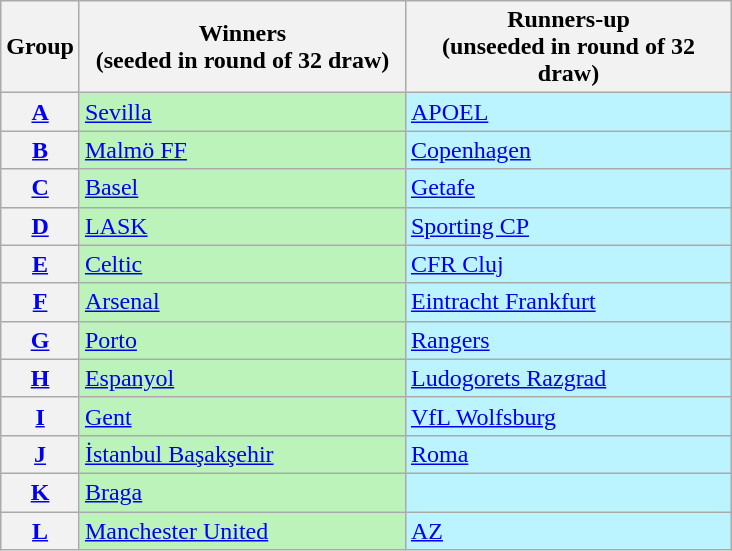<table class="wikitable">
<tr>
<th>Group</th>
<th width=210>Winners<br>(seeded in round of 32 draw)</th>
<th width=210>Runners-up<br>(unseeded in round of 32 draw)</th>
</tr>
<tr>
<th><a href='#'>A</a></th>
<td bgcolor=#BBF3BB> <a href='#'>Sevilla</a></td>
<td bgcolor=#BBF3FF> <a href='#'>APOEL</a></td>
</tr>
<tr>
<th><a href='#'>B</a></th>
<td bgcolor=#BBF3BB> <a href='#'>Malmö FF</a></td>
<td bgcolor=#BBF3FF> <a href='#'>Copenhagen</a></td>
</tr>
<tr>
<th><a href='#'>C</a></th>
<td bgcolor=#BBF3BB> <a href='#'>Basel</a></td>
<td bgcolor=#BBF3FF> <a href='#'>Getafe</a></td>
</tr>
<tr>
<th><a href='#'>D</a></th>
<td bgcolor=#BBF3BB> <a href='#'>LASK</a></td>
<td bgcolor=#BBF3FF> <a href='#'>Sporting CP</a></td>
</tr>
<tr>
<th><a href='#'>E</a></th>
<td bgcolor=#BBF3BB> <a href='#'>Celtic</a></td>
<td bgcolor=#BBF3FF> <a href='#'>CFR Cluj</a></td>
</tr>
<tr>
<th><a href='#'>F</a></th>
<td bgcolor=#BBF3BB> <a href='#'>Arsenal</a></td>
<td bgcolor=#BBF3FF> <a href='#'>Eintracht Frankfurt</a></td>
</tr>
<tr>
<th><a href='#'>G</a></th>
<td bgcolor=#BBF3BB> <a href='#'>Porto</a></td>
<td bgcolor=#BBF3FF> <a href='#'>Rangers</a></td>
</tr>
<tr>
<th><a href='#'>H</a></th>
<td bgcolor=#BBF3BB> <a href='#'>Espanyol</a></td>
<td bgcolor=#BBF3FF> <a href='#'>Ludogorets Razgrad</a></td>
</tr>
<tr>
<th><a href='#'>I</a></th>
<td bgcolor=#BBF3BB> <a href='#'>Gent</a></td>
<td bgcolor=#BBF3FF> <a href='#'>VfL Wolfsburg</a></td>
</tr>
<tr>
<th><a href='#'>J</a></th>
<td bgcolor=#BBF3BB> <a href='#'>İstanbul Başakşehir</a></td>
<td bgcolor=#BBF3FF> <a href='#'>Roma</a></td>
</tr>
<tr>
<th><a href='#'>K</a></th>
<td bgcolor=#BBF3BB> <a href='#'>Braga</a></td>
<td bgcolor=#BBF3FF></td>
</tr>
<tr>
<th><a href='#'>L</a></th>
<td bgcolor=#BBF3BB> <a href='#'>Manchester United</a></td>
<td bgcolor=#BBF3FF> <a href='#'>AZ</a></td>
</tr>
</table>
